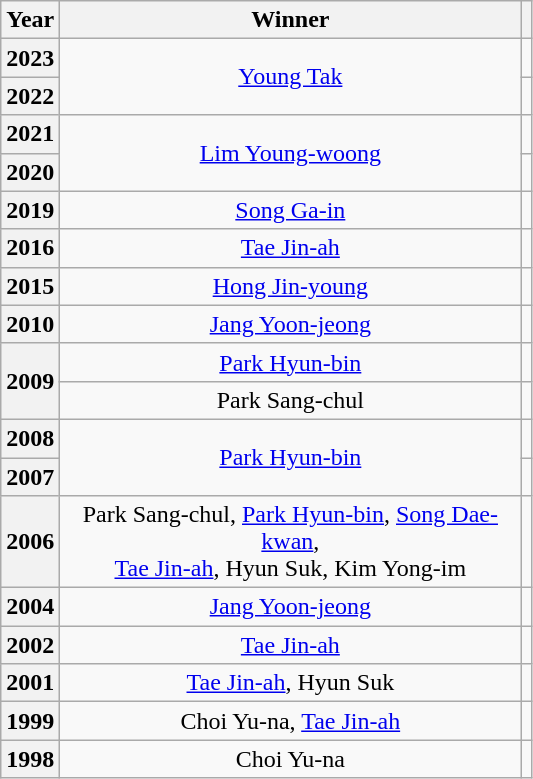<table class="wikitable sortable plainrowheaders" style="text-align: center;">
<tr>
<th scope="col">Year</th>
<th scope="col" style="width:300px">Winner</th>
<th class="unsortable" scope="col"></th>
</tr>
<tr>
<th scope="row">2023</th>
<td rowspan="2"><a href='#'>Young Tak</a></td>
<td></td>
</tr>
<tr>
<th scope="row">2022</th>
<td></td>
</tr>
<tr>
<th scope="row">2021</th>
<td rowspan="2"><a href='#'>Lim Young-woong</a></td>
<td></td>
</tr>
<tr>
<th scope="row">2020</th>
<td></td>
</tr>
<tr>
<th scope="row">2019</th>
<td><a href='#'>Song Ga-in</a></td>
<td></td>
</tr>
<tr>
<th scope="row">2016</th>
<td><a href='#'>Tae Jin-ah</a></td>
<td></td>
</tr>
<tr>
<th scope="row">2015</th>
<td><a href='#'>Hong Jin-young</a></td>
<td></td>
</tr>
<tr>
<th scope="row">2010</th>
<td><a href='#'>Jang Yoon-jeong</a></td>
<td></td>
</tr>
<tr>
<th rowspan="2" scope="row">2009</th>
<td><a href='#'>Park Hyun-bin</a></td>
<td></td>
</tr>
<tr>
<td>Park Sang-chul</td>
<td></td>
</tr>
<tr>
<th scope="row">2008</th>
<td rowspan="2"><a href='#'>Park Hyun-bin</a></td>
<td></td>
</tr>
<tr>
<th scope="row">2007</th>
<td></td>
</tr>
<tr>
<th scope="row">2006</th>
<td>Park Sang-chul, <a href='#'>Park Hyun-bin</a>, <a href='#'>Song Dae-kwan</a>, <br><a href='#'>Tae Jin-ah</a>, Hyun Suk, Kim Yong-im</td>
<td></td>
</tr>
<tr>
<th scope="row">2004</th>
<td><a href='#'>Jang Yoon-jeong</a></td>
<td></td>
</tr>
<tr>
<th scope="row">2002</th>
<td><a href='#'>Tae Jin-ah</a></td>
<td></td>
</tr>
<tr>
<th scope="row">2001</th>
<td><a href='#'>Tae Jin-ah</a>, Hyun Suk</td>
<td></td>
</tr>
<tr>
<th scope="row">1999</th>
<td>Choi Yu-na, <a href='#'>Tae Jin-ah</a></td>
<td></td>
</tr>
<tr>
<th scope="row">1998</th>
<td>Choi Yu-na</td>
<td></td>
</tr>
</table>
